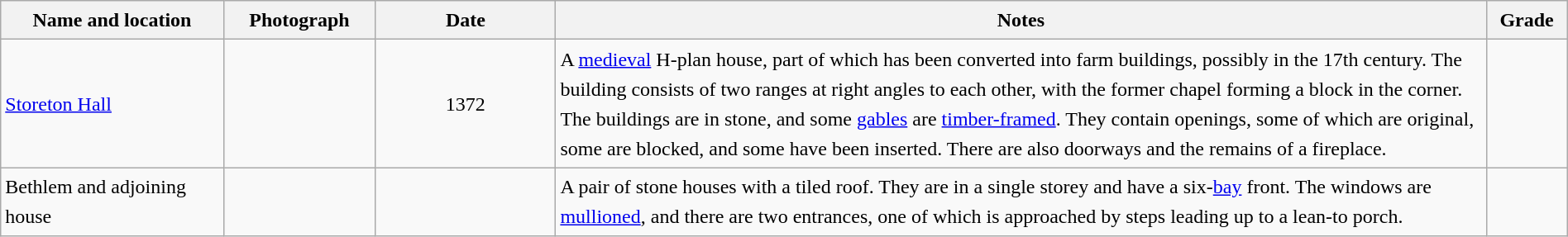<table class="wikitable sortable plainrowheaders" style="width:100%;border:0px;text-align:left;line-height:150%;">
<tr>
<th scope="col"  style="width:150px">Name and location</th>
<th scope="col"  style="width:100px" class="unsortable">Photograph</th>
<th scope="col"  style="width:120px">Date</th>
<th scope="col"  style="width:650px" class="unsortable">Notes</th>
<th scope="col"  style="width:50px">Grade</th>
</tr>
<tr>
<td><a href='#'>Storeton Hall</a><br><small></small></td>
<td></td>
<td align="center">1372</td>
<td>A <a href='#'>medieval</a> H-plan house, part of which has been converted into farm buildings, possibly in the 17th century.  The building consists of two ranges at right angles to each other, with the former chapel forming a block in the corner.  The buildings  are in stone, and some <a href='#'>gables</a> are <a href='#'>timber-framed</a>.  They contain openings, some of which are original, some are blocked, and some have been inserted.  There are also doorways and the remains of a fireplace.</td>
<td align="center" ></td>
</tr>
<tr>
<td>Bethlem and adjoining house<br><small></small></td>
<td></td>
<td align="center"></td>
<td>A pair of stone houses with a tiled roof.  They are in a single storey and have a six-<a href='#'>bay</a> front.  The windows are <a href='#'>mullioned</a>, and there are two entrances, one of which is approached by steps leading up to a lean-to porch.</td>
<td align="center" ></td>
</tr>
<tr>
</tr>
</table>
